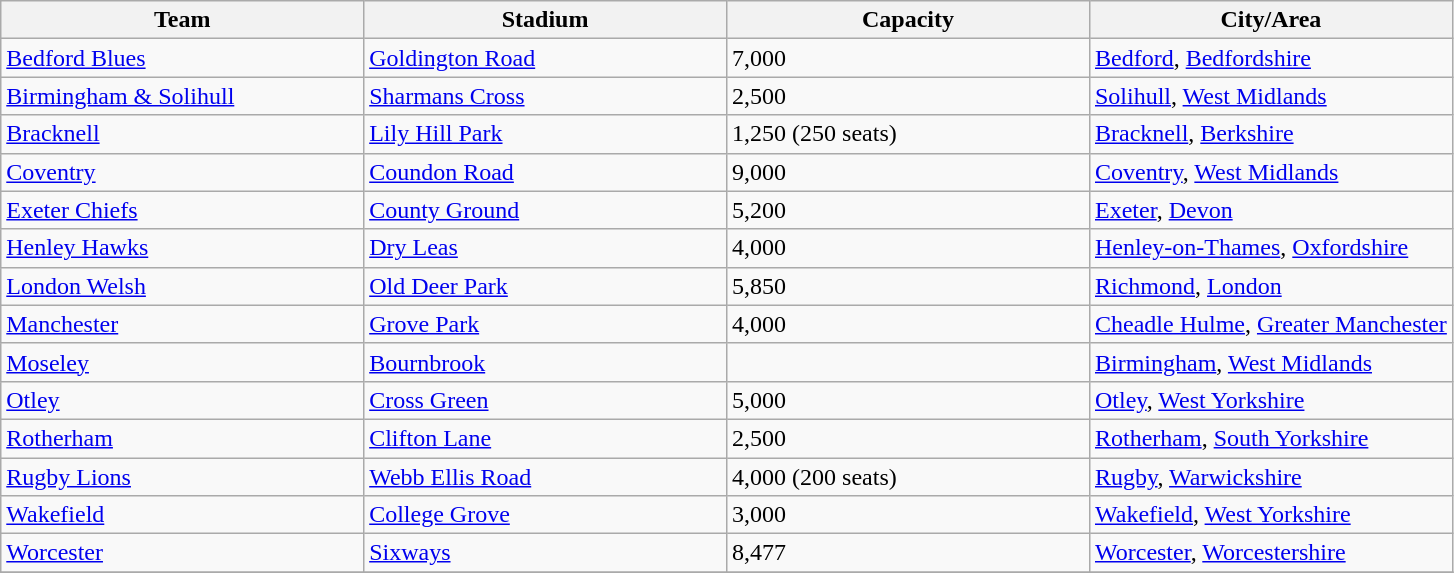<table class="wikitable sortable">
<tr>
<th width=25%>Team</th>
<th width=25%>Stadium</th>
<th width=25%>Capacity</th>
<th width=25%>City/Area</th>
</tr>
<tr>
<td><a href='#'>Bedford Blues</a></td>
<td><a href='#'>Goldington Road</a></td>
<td>7,000</td>
<td><a href='#'>Bedford</a>, <a href='#'>Bedfordshire</a></td>
</tr>
<tr>
<td><a href='#'>Birmingham & Solihull</a></td>
<td><a href='#'>Sharmans Cross</a></td>
<td>2,500</td>
<td><a href='#'>Solihull</a>, <a href='#'>West Midlands</a></td>
</tr>
<tr>
<td><a href='#'>Bracknell</a></td>
<td><a href='#'>Lily Hill Park</a></td>
<td>1,250 (250 seats)</td>
<td><a href='#'>Bracknell</a>, <a href='#'>Berkshire</a></td>
</tr>
<tr>
<td><a href='#'>Coventry</a></td>
<td><a href='#'>Coundon Road</a></td>
<td>9,000</td>
<td><a href='#'>Coventry</a>, <a href='#'>West Midlands</a></td>
</tr>
<tr>
<td><a href='#'>Exeter Chiefs</a></td>
<td><a href='#'>County Ground</a></td>
<td>5,200</td>
<td><a href='#'>Exeter</a>, <a href='#'>Devon</a></td>
</tr>
<tr>
<td><a href='#'>Henley Hawks</a></td>
<td><a href='#'>Dry Leas</a></td>
<td>4,000</td>
<td><a href='#'>Henley-on-Thames</a>, <a href='#'>Oxfordshire</a></td>
</tr>
<tr>
<td><a href='#'>London Welsh</a></td>
<td><a href='#'>Old Deer Park</a></td>
<td>5,850</td>
<td><a href='#'>Richmond</a>, <a href='#'>London</a></td>
</tr>
<tr>
<td><a href='#'>Manchester</a></td>
<td><a href='#'>Grove Park</a></td>
<td>4,000</td>
<td><a href='#'>Cheadle Hulme</a>, <a href='#'>Greater Manchester</a></td>
</tr>
<tr>
<td><a href='#'>Moseley</a></td>
<td><a href='#'>Bournbrook</a></td>
<td></td>
<td><a href='#'>Birmingham</a>, <a href='#'>West Midlands</a></td>
</tr>
<tr>
<td><a href='#'>Otley</a></td>
<td><a href='#'>Cross Green</a></td>
<td>5,000</td>
<td><a href='#'>Otley</a>, <a href='#'>West Yorkshire</a></td>
</tr>
<tr>
<td><a href='#'>Rotherham</a></td>
<td><a href='#'>Clifton Lane</a></td>
<td>2,500</td>
<td><a href='#'>Rotherham</a>, <a href='#'>South Yorkshire</a></td>
</tr>
<tr>
<td><a href='#'>Rugby Lions</a></td>
<td><a href='#'>Webb Ellis Road</a></td>
<td>4,000 (200 seats)</td>
<td><a href='#'>Rugby</a>, <a href='#'>Warwickshire</a></td>
</tr>
<tr>
<td><a href='#'>Wakefield</a></td>
<td><a href='#'>College Grove</a></td>
<td>3,000</td>
<td><a href='#'>Wakefield</a>, <a href='#'>West Yorkshire</a></td>
</tr>
<tr>
<td><a href='#'>Worcester</a></td>
<td><a href='#'>Sixways</a></td>
<td>8,477</td>
<td><a href='#'>Worcester</a>, <a href='#'>Worcestershire</a></td>
</tr>
<tr>
</tr>
</table>
